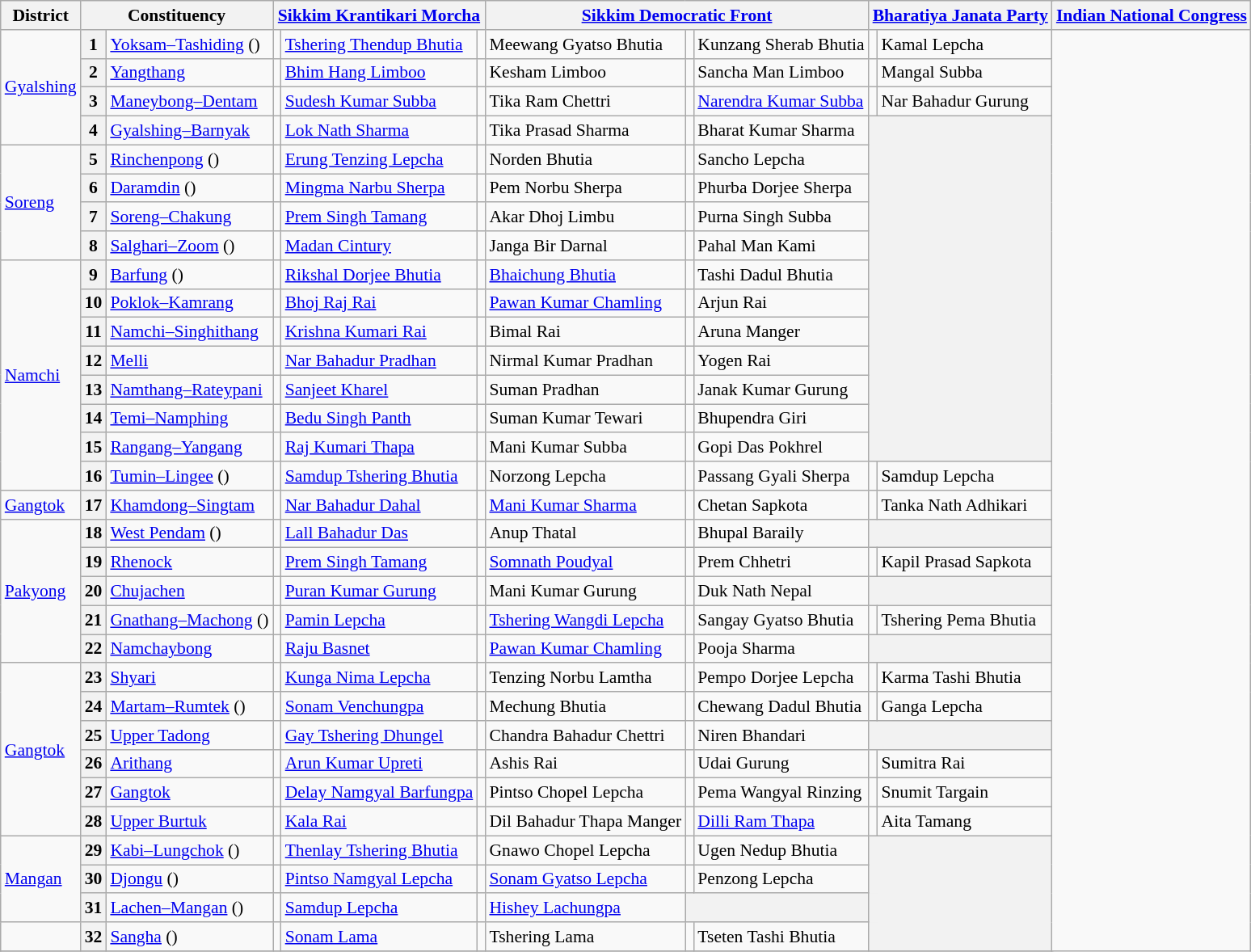<table class="wikitable defaultleft" style="font-size: 90%">
<tr>
<th>District</th>
<th colspan="2">Constituency</th>
<th colspan="3"><a href='#'>Sikkim Krantikari Morcha</a></th>
<th colspan="3"><a href='#'>Sikkim Democratic Front</a></th>
<th colspan="3"><a href='#'>Bharatiya Janata Party</a></th>
<th colspan="3"><a href='#'>Indian National Congress</a></th>
</tr>
<tr>
<td rowspan="4"><a href='#'>Gyalshing</a></td>
<th>1</th>
<td><a href='#'>Yoksam–Tashiding</a> ()</td>
<td></td>
<td><a href='#'>Tshering Thendup Bhutia</a></td>
<td></td>
<td>Meewang Gyatso Bhutia</td>
<td></td>
<td>Kunzang Sherab Bhutia</td>
<td></td>
<td>Kamal Lepcha</td>
</tr>
<tr>
<th>2</th>
<td><a href='#'>Yangthang</a></td>
<td></td>
<td><a href='#'>Bhim Hang Limboo</a></td>
<td></td>
<td>Kesham Limboo</td>
<td></td>
<td>Sancha Man Limboo</td>
<td></td>
<td>Mangal Subba</td>
</tr>
<tr>
<th>3</th>
<td><a href='#'>Maneybong–Dentam</a></td>
<td></td>
<td><a href='#'>Sudesh Kumar Subba</a></td>
<td></td>
<td>Tika Ram Chettri</td>
<td></td>
<td><a href='#'>Narendra Kumar Subba</a></td>
<td></td>
<td>Nar Bahadur Gurung</td>
</tr>
<tr>
<th>4</th>
<td><a href='#'>Gyalshing–Barnyak</a></td>
<td></td>
<td><a href='#'>Lok Nath Sharma</a></td>
<td></td>
<td>Tika Prasad Sharma</td>
<td></td>
<td>Bharat Kumar Sharma</td>
<th colspan="3" rowspan="12"></th>
</tr>
<tr>
<td rowspan="4"><a href='#'>Soreng</a></td>
<th>5</th>
<td><a href='#'>Rinchenpong</a> ()</td>
<td></td>
<td><a href='#'>Erung Tenzing Lepcha</a></td>
<td></td>
<td>Norden Bhutia</td>
<td></td>
<td>Sancho Lepcha</td>
</tr>
<tr>
<th>6</th>
<td><a href='#'>Daramdin</a> ()</td>
<td></td>
<td><a href='#'>Mingma Narbu Sherpa</a></td>
<td></td>
<td>Pem Norbu Sherpa</td>
<td></td>
<td>Phurba Dorjee Sherpa</td>
</tr>
<tr>
<th>7</th>
<td><a href='#'>Soreng–Chakung</a></td>
<td></td>
<td><a href='#'>Prem Singh Tamang</a></td>
<td></td>
<td>Akar Dhoj Limbu</td>
<td></td>
<td>Purna Singh Subba</td>
</tr>
<tr>
<th>8</th>
<td><a href='#'>Salghari–Zoom</a> ()</td>
<td></td>
<td><a href='#'>Madan Cintury</a></td>
<td></td>
<td>Janga Bir Darnal</td>
<td></td>
<td>Pahal Man Kami</td>
</tr>
<tr>
<td rowspan="8"><a href='#'>Namchi</a></td>
<th>9</th>
<td><a href='#'>Barfung</a> ()</td>
<td></td>
<td><a href='#'>Rikshal Dorjee Bhutia</a></td>
<td></td>
<td><a href='#'>Bhaichung Bhutia</a></td>
<td></td>
<td>Tashi Dadul Bhutia</td>
</tr>
<tr>
<th>10</th>
<td><a href='#'>Poklok–Kamrang</a></td>
<td></td>
<td><a href='#'>Bhoj Raj Rai</a></td>
<td></td>
<td><a href='#'>Pawan Kumar Chamling</a></td>
<td></td>
<td>Arjun Rai</td>
</tr>
<tr>
<th>11</th>
<td><a href='#'>Namchi–Singhithang</a></td>
<td></td>
<td><a href='#'>Krishna Kumari Rai</a></td>
<td></td>
<td>Bimal Rai</td>
<td></td>
<td>Aruna Manger</td>
</tr>
<tr>
<th>12</th>
<td><a href='#'>Melli</a></td>
<td></td>
<td><a href='#'>Nar Bahadur Pradhan</a></td>
<td></td>
<td>Nirmal Kumar Pradhan</td>
<td></td>
<td>Yogen Rai</td>
</tr>
<tr>
<th>13</th>
<td><a href='#'>Namthang–Rateypani</a></td>
<td></td>
<td><a href='#'>Sanjeet Kharel</a></td>
<td></td>
<td>Suman Pradhan</td>
<td></td>
<td>Janak Kumar Gurung</td>
</tr>
<tr>
<th>14</th>
<td><a href='#'>Temi–Namphing</a></td>
<td></td>
<td><a href='#'>Bedu Singh Panth</a></td>
<td></td>
<td>Suman Kumar Tewari</td>
<td></td>
<td>Bhupendra Giri</td>
</tr>
<tr>
<th>15</th>
<td><a href='#'>Rangang–Yangang</a></td>
<td></td>
<td><a href='#'>Raj Kumari Thapa</a></td>
<td></td>
<td>Mani Kumar Subba</td>
<td></td>
<td>Gopi Das Pokhrel</td>
</tr>
<tr>
<th>16</th>
<td><a href='#'>Tumin–Lingee</a> ()</td>
<td></td>
<td><a href='#'>Samdup Tshering Bhutia</a></td>
<td></td>
<td>Norzong Lepcha</td>
<td></td>
<td>Passang Gyali Sherpa</td>
<td></td>
<td>Samdup Lepcha</td>
</tr>
<tr>
<td rowspan="1"><a href='#'>Gangtok</a></td>
<th>17</th>
<td><a href='#'>Khamdong–Singtam</a></td>
<td></td>
<td><a href='#'>Nar Bahadur Dahal</a></td>
<td></td>
<td><a href='#'>Mani Kumar Sharma</a></td>
<td></td>
<td>Chetan Sapkota</td>
<td></td>
<td>Tanka Nath Adhikari</td>
</tr>
<tr>
<td rowspan="5"><a href='#'>Pakyong</a></td>
<th>18</th>
<td><a href='#'>West Pendam</a> ()</td>
<td></td>
<td><a href='#'>Lall Bahadur Das</a></td>
<td></td>
<td>Anup Thatal</td>
<td></td>
<td>Bhupal Baraily</td>
<th colspan="3" rowspan="1"></th>
</tr>
<tr>
<th>19</th>
<td><a href='#'>Rhenock</a></td>
<td></td>
<td><a href='#'>Prem Singh Tamang</a></td>
<td></td>
<td><a href='#'>Somnath Poudyal</a></td>
<td></td>
<td>Prem Chhetri</td>
<td></td>
<td>Kapil Prasad Sapkota</td>
</tr>
<tr>
<th>20</th>
<td><a href='#'>Chujachen</a></td>
<td></td>
<td><a href='#'>Puran Kumar Gurung</a></td>
<td></td>
<td>Mani Kumar Gurung</td>
<td></td>
<td>Duk Nath Nepal</td>
<th colspan="3"></th>
</tr>
<tr>
<th>21</th>
<td><a href='#'>Gnathang–Machong</a> ()</td>
<td></td>
<td><a href='#'>Pamin Lepcha</a></td>
<td></td>
<td><a href='#'>Tshering Wangdi Lepcha</a></td>
<td></td>
<td>Sangay Gyatso Bhutia</td>
<td></td>
<td>Tshering Pema Bhutia</td>
</tr>
<tr>
<th>22</th>
<td><a href='#'>Namchaybong</a></td>
<td></td>
<td><a href='#'>Raju Basnet</a></td>
<td></td>
<td><a href='#'>Pawan Kumar Chamling</a></td>
<td></td>
<td>Pooja Sharma</td>
<th colspan="3" rowspan="1"></th>
</tr>
<tr>
<td rowspan="6"><a href='#'>Gangtok</a></td>
<th>23</th>
<td><a href='#'>Shyari</a></td>
<td></td>
<td><a href='#'>Kunga Nima Lepcha</a></td>
<td></td>
<td>Tenzing Norbu Lamtha</td>
<td></td>
<td>Pempo Dorjee Lepcha</td>
<td></td>
<td>Karma Tashi Bhutia</td>
</tr>
<tr>
<th>24</th>
<td><a href='#'>Martam–Rumtek</a> ()</td>
<td></td>
<td><a href='#'>Sonam Venchungpa</a></td>
<td></td>
<td>Mechung Bhutia</td>
<td></td>
<td>Chewang Dadul Bhutia</td>
<td></td>
<td>Ganga Lepcha</td>
</tr>
<tr>
<th>25</th>
<td><a href='#'>Upper Tadong</a></td>
<td></td>
<td><a href='#'>Gay Tshering Dhungel</a></td>
<td></td>
<td>Chandra Bahadur Chettri</td>
<td></td>
<td>Niren Bhandari</td>
<th colspan="3" rowspan="1"></th>
</tr>
<tr>
<th>26</th>
<td><a href='#'>Arithang</a></td>
<td></td>
<td><a href='#'>Arun Kumar Upreti</a></td>
<td></td>
<td>Ashis Rai</td>
<td></td>
<td>Udai Gurung</td>
<td></td>
<td>Sumitra Rai</td>
</tr>
<tr>
<th>27</th>
<td><a href='#'>Gangtok</a></td>
<td></td>
<td><a href='#'>Delay Namgyal Barfungpa</a></td>
<td></td>
<td>Pintso Chopel Lepcha</td>
<td></td>
<td>Pema Wangyal Rinzing</td>
<td></td>
<td>Snumit Targain</td>
</tr>
<tr>
<th>28</th>
<td><a href='#'>Upper Burtuk</a></td>
<td></td>
<td><a href='#'>Kala Rai</a></td>
<td></td>
<td>Dil Bahadur Thapa Manger</td>
<td></td>
<td><a href='#'>Dilli Ram Thapa</a></td>
<td></td>
<td>Aita Tamang</td>
</tr>
<tr>
<td rowspan="3"><a href='#'>Mangan</a></td>
<th>29</th>
<td><a href='#'>Kabi–Lungchok</a> ()</td>
<td></td>
<td><a href='#'>Thenlay Tshering Bhutia</a></td>
<td></td>
<td>Gnawo Chopel Lepcha</td>
<td></td>
<td>Ugen Nedup Bhutia</td>
<th colspan="3" rowspan="4"></th>
</tr>
<tr>
<th>30</th>
<td><a href='#'>Djongu</a> ()</td>
<td></td>
<td><a href='#'>Pintso Namgyal Lepcha</a></td>
<td></td>
<td><a href='#'>Sonam Gyatso Lepcha</a></td>
<td></td>
<td>Penzong Lepcha</td>
</tr>
<tr>
<th>31</th>
<td><a href='#'>Lachen–Mangan</a> ()</td>
<td></td>
<td><a href='#'>Samdup Lepcha</a></td>
<td></td>
<td><a href='#'>Hishey Lachungpa</a></td>
<th colspan="3" rowspan="1"></th>
</tr>
<tr>
<td></td>
<th>32</th>
<td><a href='#'>Sangha</a> ()</td>
<td></td>
<td><a href='#'>Sonam Lama</a></td>
<td></td>
<td>Tshering Lama</td>
<td></td>
<td>Tseten Tashi Bhutia</td>
</tr>
<tr>
</tr>
</table>
